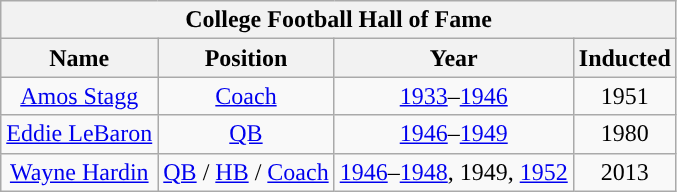<table class="wikitable">
<tr align="center">
<th colspan=5>College Football Hall of Fame</th>
</tr>
<tr>
<th>Name</th>
<th>Position</th>
<th>Year</th>
<th>Inducted</th>
</tr>
<tr align="center" bgcolor="">
<td><a href='#'>Amos Stagg</a></td>
<td><a href='#'>Coach</a></td>
<td><a href='#'>1933</a>–<a href='#'>1946</a></td>
<td>1951</td>
</tr>
<tr align="center" bgcolor="">
<td><a href='#'>Eddie LeBaron</a></td>
<td><a href='#'>QB</a></td>
<td><a href='#'>1946</a>–<a href='#'>1949</a></td>
<td>1980</td>
</tr>
<tr align="center" bgcolor="">
<td><a href='#'>Wayne Hardin</a></td>
<td><a href='#'>QB</a> / <a href='#'>HB</a> / <a href='#'>Coach</a></td>
<td><a href='#'>1946</a>–<a href='#'>1948</a>, 1949, <a href='#'>1952</a></td>
<td>2013</td>
</tr>
</table>
